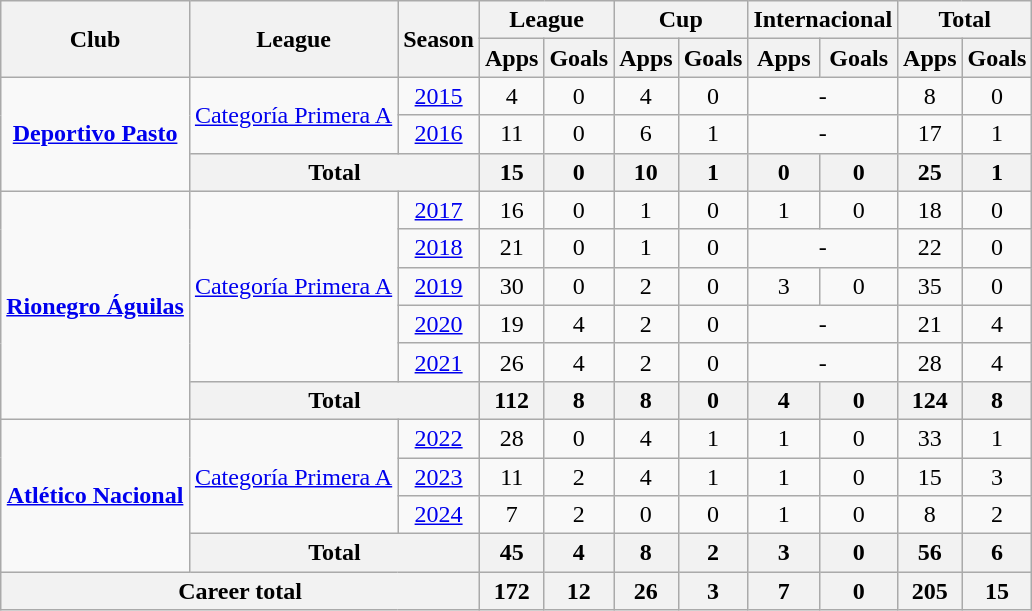<table class="wikitable" style="text-align: center;">
<tr>
<th rowspan="2">Club</th>
<th rowspan="2">League</th>
<th rowspan="2">Season</th>
<th colspan="2">League</th>
<th colspan="2">Cup</th>
<th colspan="2">Internacional</th>
<th colspan="2">Total</th>
</tr>
<tr>
<th>Apps</th>
<th>Goals</th>
<th>Apps</th>
<th>Goals</th>
<th>Apps</th>
<th>Goals</th>
<th>Apps</th>
<th>Goals</th>
</tr>
<tr>
<td rowspan="3" valign="center"><strong><a href='#'>Deportivo Pasto</a></strong></td>
<td rowspan="2" valign="center"><a href='#'>Categoría Primera A</a></td>
<td><a href='#'>2015</a></td>
<td>4</td>
<td>0</td>
<td>4</td>
<td>0</td>
<td colspan="2">-</td>
<td>8</td>
<td>0</td>
</tr>
<tr>
<td><a href='#'>2016</a></td>
<td>11</td>
<td>0</td>
<td>6</td>
<td>1</td>
<td colspan="2">-</td>
<td>17</td>
<td>1</td>
</tr>
<tr style="background:#DDDDDD">
<th colspan="2">Total</th>
<th>15</th>
<th>0</th>
<th>10</th>
<th>1</th>
<th>0</th>
<th>0</th>
<th>25</th>
<th>1</th>
</tr>
<tr>
<td rowspan="6" valign="center"><strong><a href='#'>Rionegro Águilas</a></strong></td>
<td rowspan="5" valign="center"><a href='#'>Categoría Primera A</a></td>
<td><a href='#'>2017</a></td>
<td>16</td>
<td>0</td>
<td>1</td>
<td>0</td>
<td>1</td>
<td>0</td>
<td>18</td>
<td>0</td>
</tr>
<tr>
<td><a href='#'>2018</a></td>
<td>21</td>
<td>0</td>
<td>1</td>
<td>0</td>
<td colspan="2">-</td>
<td>22</td>
<td>0</td>
</tr>
<tr>
<td><a href='#'>2019</a></td>
<td>30</td>
<td>0</td>
<td>2</td>
<td>0</td>
<td>3</td>
<td>0</td>
<td>35</td>
<td>0</td>
</tr>
<tr>
<td><a href='#'>2020</a></td>
<td>19</td>
<td>4</td>
<td>2</td>
<td>0</td>
<td colspan="2">-</td>
<td>21</td>
<td>4</td>
</tr>
<tr>
<td><a href='#'>2021</a></td>
<td>26</td>
<td>4</td>
<td>2</td>
<td>0</td>
<td colspan="2">-</td>
<td>28</td>
<td>4</td>
</tr>
<tr style="background:#DDDDDD">
<th colspan="2">Total</th>
<th>112</th>
<th>8</th>
<th>8</th>
<th>0</th>
<th>4</th>
<th>0</th>
<th>124</th>
<th>8</th>
</tr>
<tr>
<td rowspan="4" valign="center"><strong><a href='#'>Atlético Nacional</a></strong></td>
<td rowspan="3" valign="center"><a href='#'>Categoría Primera A</a></td>
<td><a href='#'>2022</a></td>
<td>28</td>
<td>0</td>
<td>4</td>
<td>1</td>
<td>1</td>
<td>0</td>
<td>33</td>
<td>1</td>
</tr>
<tr>
<td><a href='#'>2023</a></td>
<td>11</td>
<td>2</td>
<td>4</td>
<td>1</td>
<td>1</td>
<td>0</td>
<td>15</td>
<td>3</td>
</tr>
<tr>
<td><a href='#'>2024</a></td>
<td>7</td>
<td>2</td>
<td>0</td>
<td>0</td>
<td>1</td>
<td>0</td>
<td>8</td>
<td>2</td>
</tr>
<tr style="background:#DDDDDD">
<th colspan="2">Total</th>
<th>45</th>
<th>4</th>
<th>8</th>
<th>2</th>
<th>3</th>
<th>0</th>
<th>56</th>
<th>6</th>
</tr>
<tr>
<th colspan="3">Career total</th>
<th>172</th>
<th>12</th>
<th>26</th>
<th>3</th>
<th>7</th>
<th>0</th>
<th>205</th>
<th>15</th>
</tr>
</table>
